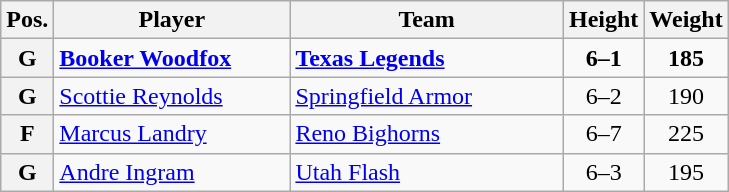<table class="wikitable">
<tr>
<th>Pos.</th>
<th style="width:150px;">Player</th>
<th width=175>Team</th>
<th>Height</th>
<th>Weight</th>
</tr>
<tr>
<th>G</th>
<td><strong><a href='#'>Booker Woodfox</a></strong></td>
<td><strong><a href='#'>Texas Legends</a></strong></td>
<td align=center><strong>6–1</strong></td>
<td align=center><strong>185</strong></td>
</tr>
<tr>
<th>G</th>
<td><a href='#'>Scottie Reynolds</a></td>
<td><a href='#'>Springfield Armor</a></td>
<td align=center>6–2</td>
<td align=center>190</td>
</tr>
<tr>
<th>F</th>
<td><a href='#'>Marcus Landry</a></td>
<td><a href='#'>Reno Bighorns</a></td>
<td align=center>6–7</td>
<td align=center>225</td>
</tr>
<tr>
<th>G</th>
<td><a href='#'>Andre Ingram</a></td>
<td><a href='#'>Utah Flash</a></td>
<td align=center>6–3</td>
<td align=center>195</td>
</tr>
</table>
